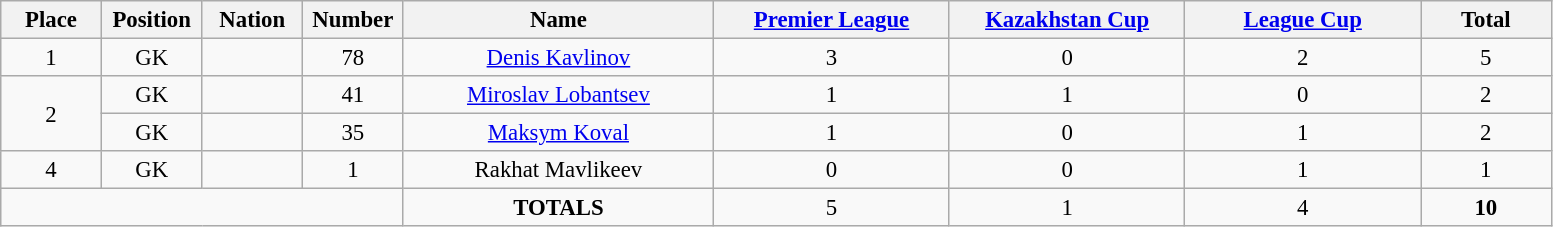<table class="wikitable" style="font-size: 95%; text-align: center;">
<tr>
<th width=60>Place</th>
<th width=60>Position</th>
<th width=60>Nation</th>
<th width=60>Number</th>
<th width=200>Name</th>
<th width=150><a href='#'>Premier League</a></th>
<th width=150><a href='#'>Kazakhstan Cup</a></th>
<th width=150><a href='#'>League Cup</a></th>
<th width=80>Total</th>
</tr>
<tr>
<td>1</td>
<td>GK</td>
<td></td>
<td>78</td>
<td><a href='#'>Denis Kavlinov</a></td>
<td>3</td>
<td>0</td>
<td>2</td>
<td>5</td>
</tr>
<tr>
<td rowspan="2">2</td>
<td>GK</td>
<td></td>
<td>41</td>
<td><a href='#'>Miroslav Lobantsev</a></td>
<td>1</td>
<td>1</td>
<td>0</td>
<td>2</td>
</tr>
<tr>
<td>GK</td>
<td></td>
<td>35</td>
<td><a href='#'>Maksym Koval</a></td>
<td>1</td>
<td>0</td>
<td>1</td>
<td>2</td>
</tr>
<tr>
<td>4</td>
<td>GK</td>
<td></td>
<td>1</td>
<td>Rakhat Mavlikeev</td>
<td>0</td>
<td>0</td>
<td>1</td>
<td>1</td>
</tr>
<tr>
<td colspan="4"></td>
<td><strong>TOTALS</strong></td>
<td>5</td>
<td>1</td>
<td>4</td>
<td><strong>10</strong></td>
</tr>
</table>
